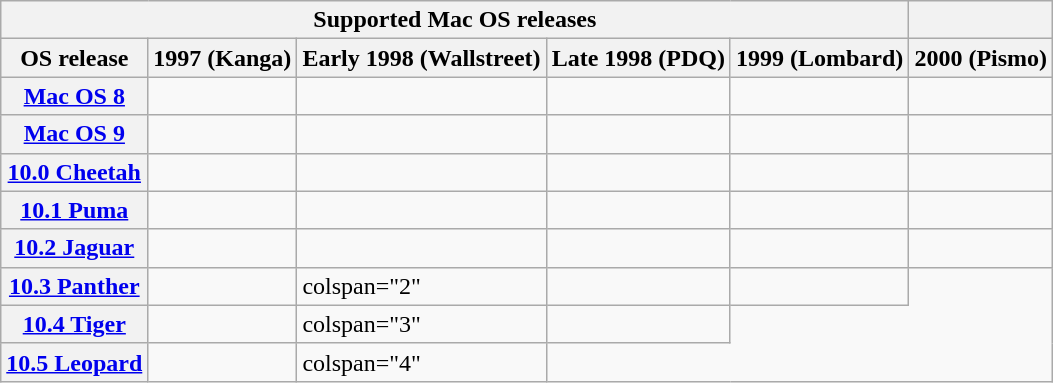<table class="wikitable mw-collapsible style="font-size: 90%;>
<tr>
<th colspan="5" style="text-align:center;">Supported Mac OS releases</th>
<th></th>
</tr>
<tr>
<th>OS release</th>
<th colspan="1">1997 (Kanga)</th>
<th colspan="1">Early 1998 (Wallstreet)</th>
<th colspan="1">Late 1998 (PDQ)</th>
<th>1999 (Lombard)</th>
<th>2000 (Pismo)</th>
</tr>
<tr>
<th><a href='#'>Mac OS 8</a></th>
<td></td>
<td></td>
<td></td>
<td></td>
<td></td>
</tr>
<tr>
<th><a href='#'>Mac OS 9</a></th>
<td></td>
<td></td>
<td></td>
<td></td>
<td></td>
</tr>
<tr>
<th><a href='#'>10.0 Cheetah</a></th>
<td></td>
<td></td>
<td></td>
<td></td>
<td></td>
</tr>
<tr>
<th><a href='#'>10.1 Puma</a></th>
<td></td>
<td></td>
<td></td>
<td></td>
<td></td>
</tr>
<tr>
<th><a href='#'>10.2 Jaguar</a></th>
<td></td>
<td></td>
<td></td>
<td></td>
<td></td>
</tr>
<tr>
<th><a href='#'>10.3 Panther</a></th>
<td></td>
<td>colspan="2"</td>
<td></td>
<td></td>
</tr>
<tr>
<th><a href='#'>10.4 Tiger</a></th>
<td></td>
<td>colspan="3"</td>
<td></td>
</tr>
<tr>
<th><a href='#'>10.5 Leopard</a></th>
<td></td>
<td>colspan="4"</td>
</tr>
</table>
